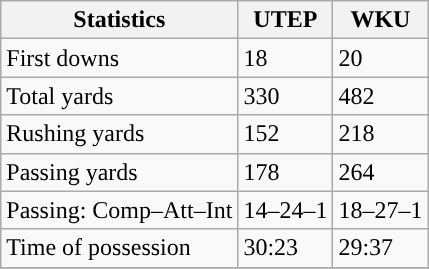<table class="wikitable" style="float: left;">
<tr>
<th>Statistics</th>
<th>UTEP</th>
<th>WKU</th>
</tr>
<tr>
<td>First downs</td>
<td>18</td>
<td>20</td>
</tr>
<tr>
<td>Total yards</td>
<td>330</td>
<td>482</td>
</tr>
<tr>
<td>Rushing yards</td>
<td>152</td>
<td>218</td>
</tr>
<tr>
<td>Passing yards</td>
<td>178</td>
<td>264</td>
</tr>
<tr>
<td>Passing: Comp–Att–Int</td>
<td>14–24–1</td>
<td>18–27–1</td>
</tr>
<tr>
<td>Time of possession</td>
<td>30:23</td>
<td>29:37</td>
</tr>
<tr>
</tr>
</table>
